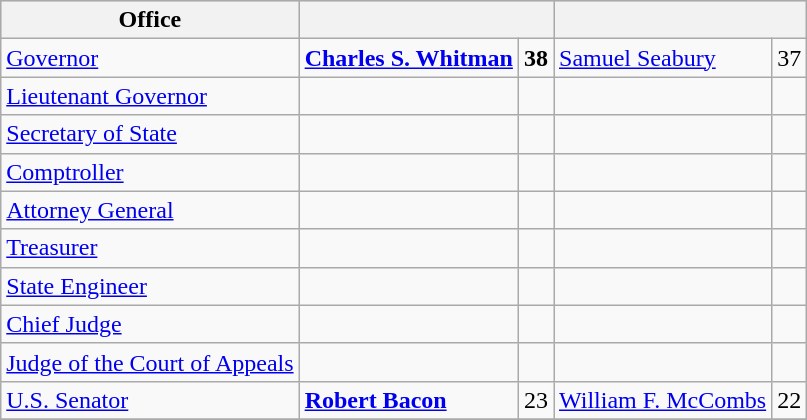<table class=wikitable>
<tr bgcolor=lightgrey>
<th>Office</th>
<th colspan="2"></th>
<th colspan="2"></th>
</tr>
<tr>
<td><a href='#'>Governor</a></td>
<td><strong><a href='#'>Charles S. Whitman</a></strong></td>
<td align="right"><strong>38</strong></td>
<td><a href='#'>Samuel Seabury</a></td>
<td align="right">37</td>
</tr>
<tr>
<td><a href='#'>Lieutenant Governor</a></td>
<td></td>
<td align="right"></td>
<td></td>
<td align="right"></td>
</tr>
<tr>
<td><a href='#'>Secretary of State</a></td>
<td></td>
<td align="right"></td>
<td></td>
<td align="right"></td>
</tr>
<tr>
<td><a href='#'>Comptroller</a></td>
<td></td>
<td align="right"></td>
<td></td>
<td align="right"></td>
</tr>
<tr>
<td><a href='#'>Attorney General</a></td>
<td></td>
<td align="right"></td>
<td></td>
<td align="right"></td>
</tr>
<tr>
<td><a href='#'>Treasurer</a></td>
<td></td>
<td align="right"></td>
<td></td>
<td align="right"></td>
</tr>
<tr>
<td><a href='#'>State Engineer</a></td>
<td></td>
<td align="right"></td>
<td></td>
<td align="right"></td>
</tr>
<tr>
<td><a href='#'>Chief Judge</a></td>
<td></td>
<td align="right"></td>
<td></td>
<td align="right"></td>
</tr>
<tr>
<td><a href='#'>Judge of the Court of Appeals</a></td>
<td></td>
<td align="right"></td>
<td></td>
<td align="right"></td>
</tr>
<tr>
<td><a href='#'>U.S. Senator</a></td>
<td><strong><a href='#'>Robert Bacon</a></strong></td>
<td align="right">23</td>
<td><a href='#'>William F. McCombs</a></td>
<td align="right">22</td>
</tr>
<tr>
</tr>
</table>
